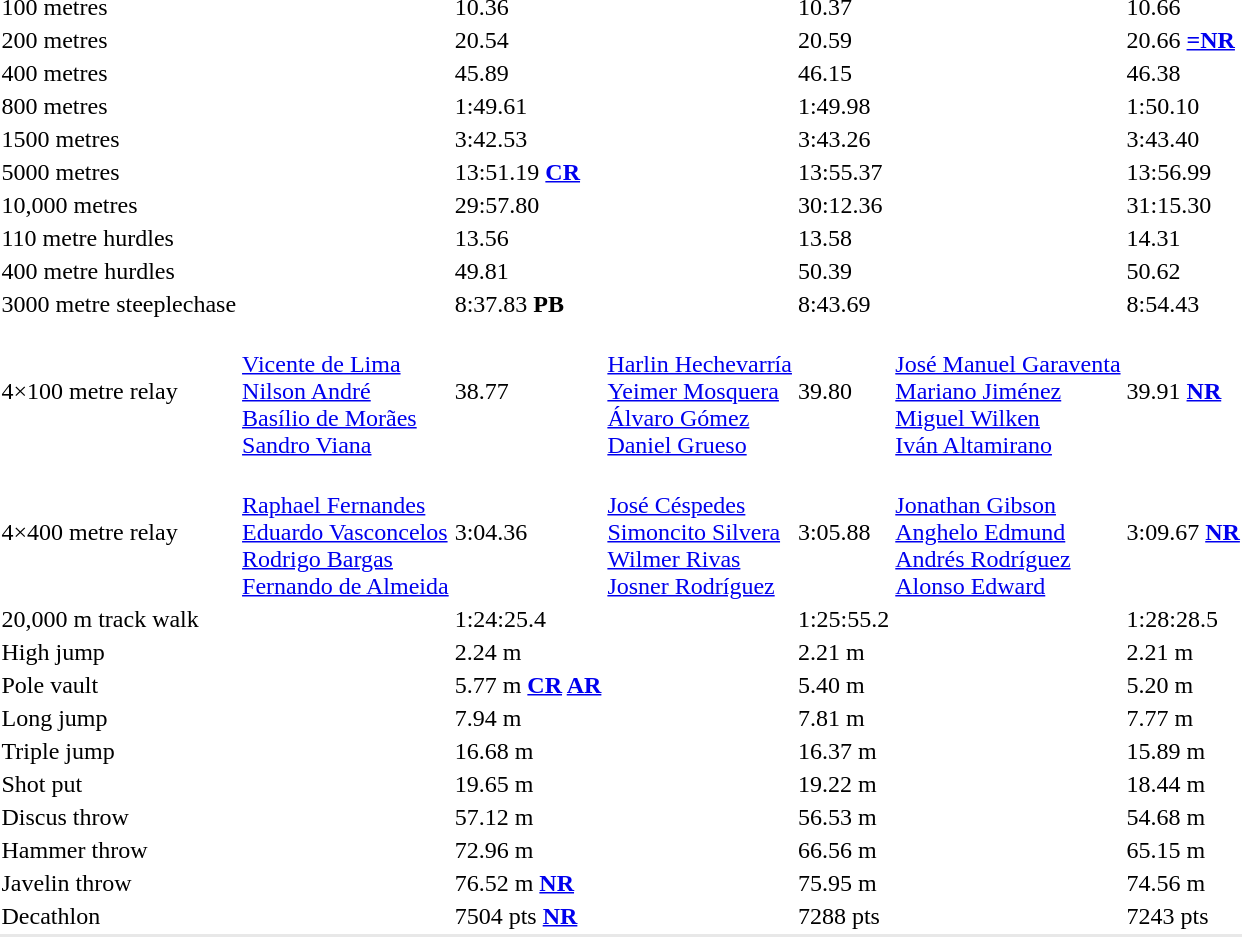<table>
<tr>
<td>100 metres</td>
<td></td>
<td>10.36</td>
<td></td>
<td>10.37</td>
<td></td>
<td>10.66</td>
</tr>
<tr>
<td>200 metres</td>
<td></td>
<td>20.54</td>
<td></td>
<td>20.59</td>
<td></td>
<td>20.66 <strong><a href='#'>=NR</a></strong></td>
</tr>
<tr>
<td>400 metres</td>
<td></td>
<td>45.89</td>
<td></td>
<td>46.15</td>
<td></td>
<td>46.38</td>
</tr>
<tr>
<td>800 metres</td>
<td></td>
<td>1:49.61</td>
<td></td>
<td>1:49.98</td>
<td></td>
<td>1:50.10</td>
</tr>
<tr>
<td>1500 metres</td>
<td></td>
<td>3:42.53</td>
<td></td>
<td>3:43.26</td>
<td></td>
<td>3:43.40</td>
</tr>
<tr>
<td>5000 metres</td>
<td></td>
<td>13:51.19 <strong><a href='#'>CR</a></strong></td>
<td></td>
<td>13:55.37</td>
<td></td>
<td>13:56.99</td>
</tr>
<tr>
<td>10,000 metres</td>
<td></td>
<td>29:57.80</td>
<td></td>
<td>30:12.36</td>
<td></td>
<td>31:15.30</td>
</tr>
<tr>
<td>110 metre hurdles</td>
<td></td>
<td>13.56</td>
<td></td>
<td>13.58</td>
<td></td>
<td>14.31</td>
</tr>
<tr>
<td>400 metre hurdles</td>
<td></td>
<td>49.81</td>
<td></td>
<td>50.39</td>
<td></td>
<td>50.62</td>
</tr>
<tr>
<td>3000 metre steeplechase</td>
<td></td>
<td>8:37.83 <strong>PB</strong></td>
<td></td>
<td>8:43.69</td>
<td></td>
<td>8:54.43</td>
</tr>
<tr>
<td>4×100 metre relay</td>
<td><br><a href='#'>Vicente de Lima</a><br><a href='#'>Nilson André</a><br><a href='#'>Basílio de Morães</a><br><a href='#'>Sandro Viana</a></td>
<td>38.77</td>
<td><br><a href='#'>Harlin Hechevarría</a><br><a href='#'>Yeimer Mosquera</a><br><a href='#'>Álvaro Gómez</a><br><a href='#'>Daniel Grueso</a></td>
<td>39.80</td>
<td><br><a href='#'>José Manuel Garaventa</a><br><a href='#'>Mariano Jiménez</a><br><a href='#'>Miguel Wilken</a><br><a href='#'>Iván Altamirano</a></td>
<td>39.91 <strong><a href='#'>NR</a></strong></td>
</tr>
<tr>
<td>4×400 metre relay</td>
<td><br><a href='#'>Raphael Fernandes</a><br><a href='#'>Eduardo Vasconcelos</a><br><a href='#'>Rodrigo Bargas</a><br><a href='#'>Fernando de Almeida</a></td>
<td>3:04.36</td>
<td><br><a href='#'>José Céspedes</a><br><a href='#'>Simoncito Silvera</a><br><a href='#'>Wilmer Rivas</a><br><a href='#'>Josner Rodríguez</a></td>
<td>3:05.88</td>
<td><br><a href='#'>Jonathan Gibson</a><br><a href='#'>Anghelo Edmund</a><br><a href='#'>Andrés Rodríguez</a><br><a href='#'>Alonso Edward</a></td>
<td>3:09.67 <strong><a href='#'>NR</a></strong></td>
</tr>
<tr>
<td>20,000 m track walk</td>
<td></td>
<td>1:24:25.4</td>
<td></td>
<td>1:25:55.2</td>
<td></td>
<td>1:28:28.5</td>
</tr>
<tr>
<td>High jump</td>
<td></td>
<td>2.24 m</td>
<td></td>
<td>2.21 m</td>
<td></td>
<td>2.21 m</td>
</tr>
<tr>
<td>Pole vault</td>
<td></td>
<td>5.77 m <strong><a href='#'>CR</a> <a href='#'>AR</a></strong></td>
<td></td>
<td>5.40 m</td>
<td><br></td>
<td>5.20 m</td>
</tr>
<tr>
<td>Long jump</td>
<td></td>
<td>7.94 m</td>
<td></td>
<td>7.81 m</td>
<td></td>
<td>7.77 m</td>
</tr>
<tr>
<td>Triple jump</td>
<td></td>
<td>16.68 m</td>
<td></td>
<td>16.37 m</td>
<td></td>
<td>15.89 m</td>
</tr>
<tr>
<td>Shot put</td>
<td></td>
<td>19.65 m</td>
<td></td>
<td>19.22 m</td>
<td></td>
<td>18.44 m</td>
</tr>
<tr>
<td>Discus throw</td>
<td></td>
<td>57.12 m</td>
<td></td>
<td>56.53 m</td>
<td></td>
<td>54.68 m</td>
</tr>
<tr>
<td>Hammer throw</td>
<td></td>
<td>72.96 m</td>
<td></td>
<td>66.56 m</td>
<td></td>
<td>65.15 m</td>
</tr>
<tr>
<td>Javelin throw</td>
<td></td>
<td>76.52 m <strong><a href='#'>NR</a></strong></td>
<td></td>
<td>75.95 m</td>
<td></td>
<td>74.56 m</td>
</tr>
<tr>
<td>Decathlon</td>
<td></td>
<td>7504 pts <strong><a href='#'>NR</a></strong></td>
<td></td>
<td>7288 pts</td>
<td></td>
<td>7243 pts</td>
</tr>
<tr bgcolor= e8e8e8>
<td colspan=7></td>
</tr>
</table>
